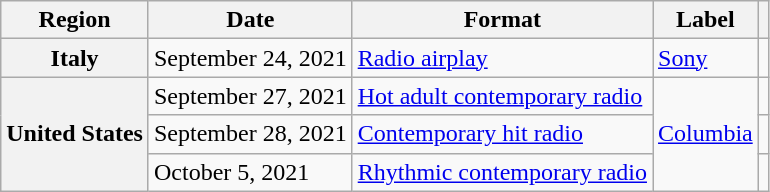<table class="wikitable plainrowheaders">
<tr>
<th scope="col">Region</th>
<th scope="col">Date</th>
<th scope="col">Format</th>
<th scope="col">Label</th>
<th scope="col"></th>
</tr>
<tr>
<th scope="row">Italy</th>
<td>September 24, 2021</td>
<td><a href='#'>Radio airplay</a></td>
<td><a href='#'>Sony</a></td>
<td style="text-align:center;"></td>
</tr>
<tr>
<th scope="row" rowspan="3">United States</th>
<td>September 27, 2021</td>
<td><a href='#'>Hot adult contemporary radio</a></td>
<td rowspan="3"><a href='#'>Columbia</a></td>
<td style="text-align:center;"></td>
</tr>
<tr>
<td>September 28, 2021</td>
<td><a href='#'>Contemporary hit radio</a></td>
<td style="text-align:center;"></td>
</tr>
<tr>
<td>October 5, 2021</td>
<td><a href='#'>Rhythmic contemporary radio</a></td>
<td style="text-align:center;"></td>
</tr>
</table>
